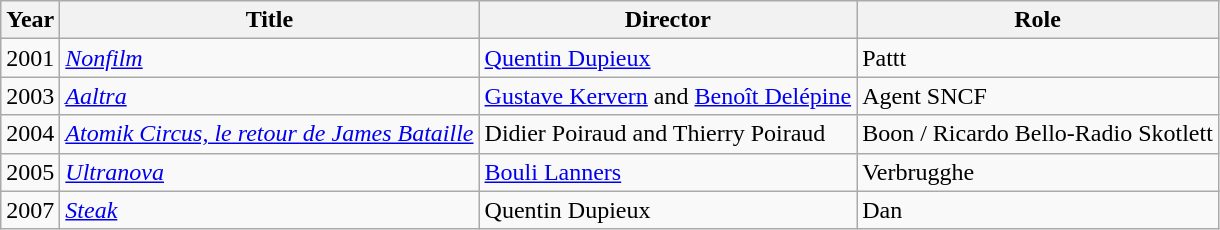<table class="wikitable">
<tr>
<th>Year</th>
<th>Title</th>
<th>Director</th>
<th>Role</th>
</tr>
<tr>
<td align="center">2001</td>
<td><em><a href='#'>Nonfilm</a></em></td>
<td><a href='#'>Quentin Dupieux</a></td>
<td>Pattt</td>
</tr>
<tr>
<td align="center">2003</td>
<td><em><a href='#'>Aaltra</a></em></td>
<td><a href='#'>Gustave Kervern</a> and <a href='#'>Benoît Delépine</a></td>
<td>Agent SNCF</td>
</tr>
<tr>
<td align="center">2004</td>
<td><em><a href='#'>Atomik Circus, le retour de James Bataille</a></em></td>
<td>Didier Poiraud and Thierry Poiraud</td>
<td>Boon / Ricardo Bello-Radio Skotlett</td>
</tr>
<tr>
<td align="center">2005</td>
<td><em><a href='#'>Ultranova</a></em></td>
<td><a href='#'>Bouli Lanners</a></td>
<td>Verbrugghe</td>
</tr>
<tr>
<td align="center">2007</td>
<td><em><a href='#'>Steak</a></em></td>
<td>Quentin Dupieux</td>
<td>Dan</td>
</tr>
</table>
